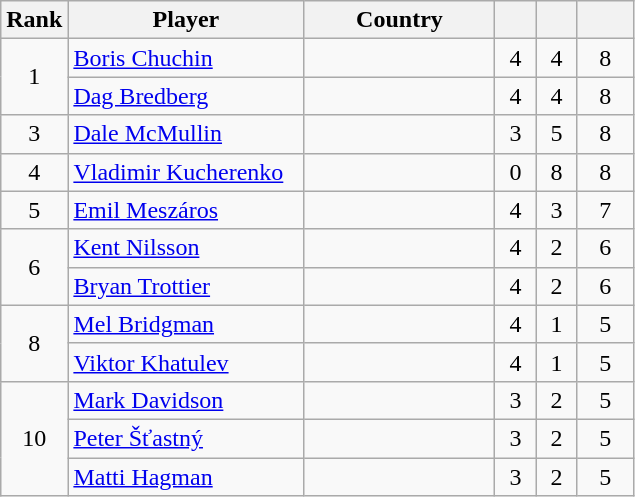<table class="wikitable sortable" style="text-align: center;">
<tr>
<th width=30>Rank</th>
<th width=150>Player</th>
<th width=120>Country</th>
<th width=20></th>
<th width=20></th>
<th width=30></th>
</tr>
<tr>
<td rowspan=2>1</td>
<td align=left><a href='#'>Boris Chuchin</a></td>
<td align=left></td>
<td>4</td>
<td>4</td>
<td>8</td>
</tr>
<tr>
<td align=left><a href='#'>Dag Bredberg</a></td>
<td align=left></td>
<td>4</td>
<td>4</td>
<td>8</td>
</tr>
<tr>
<td>3</td>
<td align=left><a href='#'>Dale McMullin</a></td>
<td align=left></td>
<td>3</td>
<td>5</td>
<td>8</td>
</tr>
<tr>
<td>4</td>
<td align=left><a href='#'>Vladimir Kucherenko</a></td>
<td align=left></td>
<td>0</td>
<td>8</td>
<td>8</td>
</tr>
<tr>
<td>5</td>
<td align=left><a href='#'>Emil Meszáros</a></td>
<td align=left></td>
<td>4</td>
<td>3</td>
<td>7</td>
</tr>
<tr>
<td rowspan=2>6</td>
<td align=left><a href='#'>Kent Nilsson</a></td>
<td align=left></td>
<td>4</td>
<td>2</td>
<td>6</td>
</tr>
<tr>
<td align=left><a href='#'>Bryan Trottier</a></td>
<td align=left></td>
<td>4</td>
<td>2</td>
<td>6</td>
</tr>
<tr>
<td rowspan=2>8</td>
<td align=left><a href='#'>Mel Bridgman</a></td>
<td align=left></td>
<td>4</td>
<td>1</td>
<td>5</td>
</tr>
<tr>
<td align=left><a href='#'>Viktor Khatulev</a></td>
<td align=left></td>
<td>4</td>
<td>1</td>
<td>5</td>
</tr>
<tr>
<td rowspan=3>10</td>
<td align=left><a href='#'>Mark Davidson</a></td>
<td align=left></td>
<td>3</td>
<td>2</td>
<td>5</td>
</tr>
<tr>
<td align=left><a href='#'>Peter Šťastný</a></td>
<td align=left></td>
<td>3</td>
<td>2</td>
<td>5</td>
</tr>
<tr>
<td align=left><a href='#'>Matti Hagman</a></td>
<td align=left></td>
<td>3</td>
<td>2</td>
<td>5</td>
</tr>
</table>
